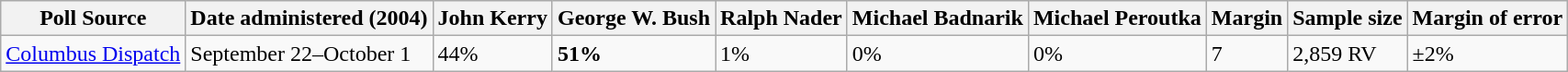<table class="wikitable">
<tr>
<th>Poll Source</th>
<th>Date administered (2004)</th>
<th>John Kerry</th>
<th>George W. Bush</th>
<th>Ralph Nader</th>
<th>Michael Badnarik</th>
<th>Michael Peroutka</th>
<th>Margin</th>
<th>Sample size</th>
<th>Margin of error</th>
</tr>
<tr>
<td><a href='#'>Columbus Dispatch</a></td>
<td>September 22–October 1</td>
<td>44%</td>
<td><strong>51%</strong></td>
<td>1%</td>
<td>0%</td>
<td>0%</td>
<td>7</td>
<td>2,859 RV</td>
<td>±2%</td>
</tr>
</table>
